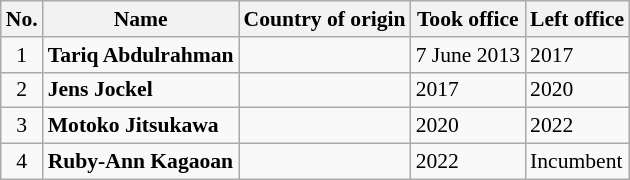<table class="wikitable" style="font-size:90%; text-align:left">
<tr>
<th>No.</th>
<th>Name</th>
<th>Country of origin</th>
<th>Took office</th>
<th>Left office</th>
</tr>
<tr>
<td align=center>1</td>
<td><strong>Tariq Abdulrahman </strong></td>
<td></td>
<td>7 June 2013</td>
<td>2017</td>
</tr>
<tr>
<td align=center>2</td>
<td><strong>Jens Jockel</strong></td>
<td></td>
<td>2017</td>
<td>2020</td>
</tr>
<tr>
<td align=center>3</td>
<td><strong>Motoko Jitsukawa</strong></td>
<td></td>
<td>2020</td>
<td>2022</td>
</tr>
<tr>
<td align=center>4</td>
<td><strong>Ruby-Ann Kagaoan</strong></td>
<td></td>
<td>2022</td>
<td>Incumbent</td>
</tr>
</table>
